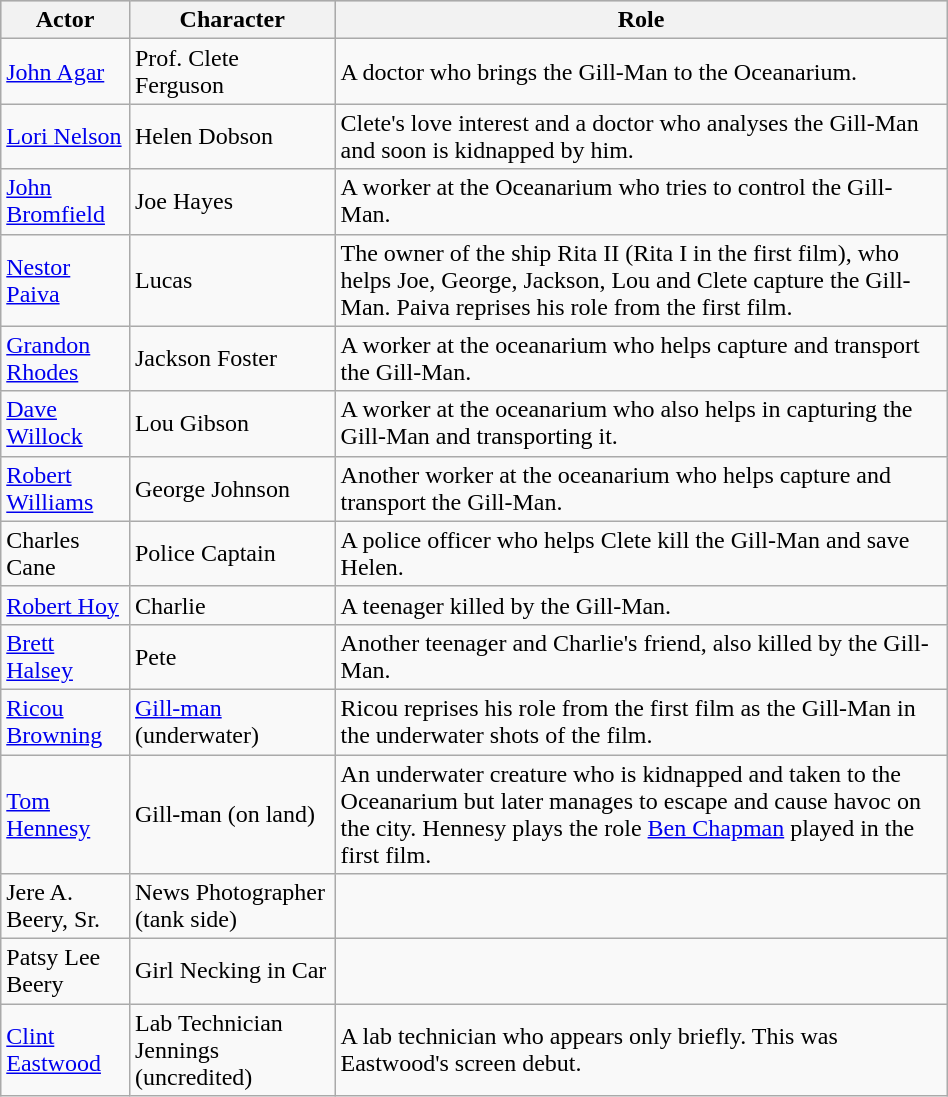<table class="wikitable" width="50%">
<tr bgcolor="#CCCCCC">
<th>Actor</th>
<th>Character</th>
<th>Role</th>
</tr>
<tr>
<td><a href='#'>John Agar</a></td>
<td>Prof. Clete Ferguson</td>
<td>A doctor who brings the Gill-Man to the Oceanarium.</td>
</tr>
<tr>
<td><a href='#'>Lori Nelson</a></td>
<td>Helen Dobson</td>
<td>Clete's love interest and a doctor who analyses the Gill-Man and soon is kidnapped by him.</td>
</tr>
<tr>
<td><a href='#'>John Bromfield</a></td>
<td>Joe Hayes</td>
<td>A worker at the Oceanarium who tries to control the Gill-Man.</td>
</tr>
<tr>
<td><a href='#'>Nestor Paiva</a></td>
<td>Lucas</td>
<td>The owner of the ship Rita II (Rita I in the first film), who helps Joe, George, Jackson, Lou and Clete capture the Gill-Man. Paiva reprises his role from the first film.</td>
</tr>
<tr>
<td><a href='#'>Grandon Rhodes</a></td>
<td>Jackson Foster</td>
<td>A worker at the oceanarium who helps capture and transport the Gill-Man.</td>
</tr>
<tr>
<td><a href='#'>Dave Willock</a></td>
<td>Lou Gibson</td>
<td>A worker at the oceanarium who also helps in capturing the Gill-Man and transporting it.</td>
</tr>
<tr>
<td><a href='#'>Robert Williams</a></td>
<td>George Johnson</td>
<td>Another worker at the oceanarium who helps capture and transport the Gill-Man.</td>
</tr>
<tr>
<td>Charles Cane</td>
<td>Police Captain</td>
<td>A police officer who helps Clete kill the Gill-Man and save Helen.</td>
</tr>
<tr>
<td><a href='#'>Robert Hoy</a></td>
<td>Charlie</td>
<td>A teenager killed by the Gill-Man.</td>
</tr>
<tr>
<td><a href='#'>Brett Halsey</a></td>
<td>Pete</td>
<td>Another teenager and Charlie's friend, also killed by the Gill-Man.</td>
</tr>
<tr>
<td><a href='#'>Ricou Browning</a></td>
<td><a href='#'>Gill-man</a> (underwater)</td>
<td>Ricou reprises his role from the first film as the Gill-Man in the underwater shots of the film.</td>
</tr>
<tr>
<td><a href='#'>Tom Hennesy</a></td>
<td>Gill-man (on land)</td>
<td>An underwater creature who is kidnapped and taken to the Oceanarium but later manages to escape and cause havoc on the city. Hennesy plays the role <a href='#'>Ben Chapman</a> played in the first film.</td>
</tr>
<tr>
<td>Jere A. Beery, Sr.</td>
<td>News Photographer (tank side)</td>
<td></td>
</tr>
<tr>
<td>Patsy Lee Beery</td>
<td>Girl Necking in Car</td>
<td></td>
</tr>
<tr>
<td><a href='#'>Clint Eastwood</a></td>
<td>Lab Technician Jennings (uncredited)</td>
<td>A lab technician who appears only briefly. This was Eastwood's screen debut.</td>
</tr>
</table>
